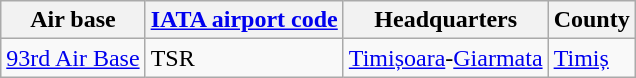<table class="wikitable">
<tr>
<th>Air base</th>
<th><a href='#'>IATA airport code</a></th>
<th>Headquarters</th>
<th>County</th>
</tr>
<tr>
<td><a href='#'>93rd Air Base</a></td>
<td>TSR</td>
<td><a href='#'>Timișoara</a>-<a href='#'>Giarmata</a></td>
<td><a href='#'>Timiș</a></td>
</tr>
</table>
